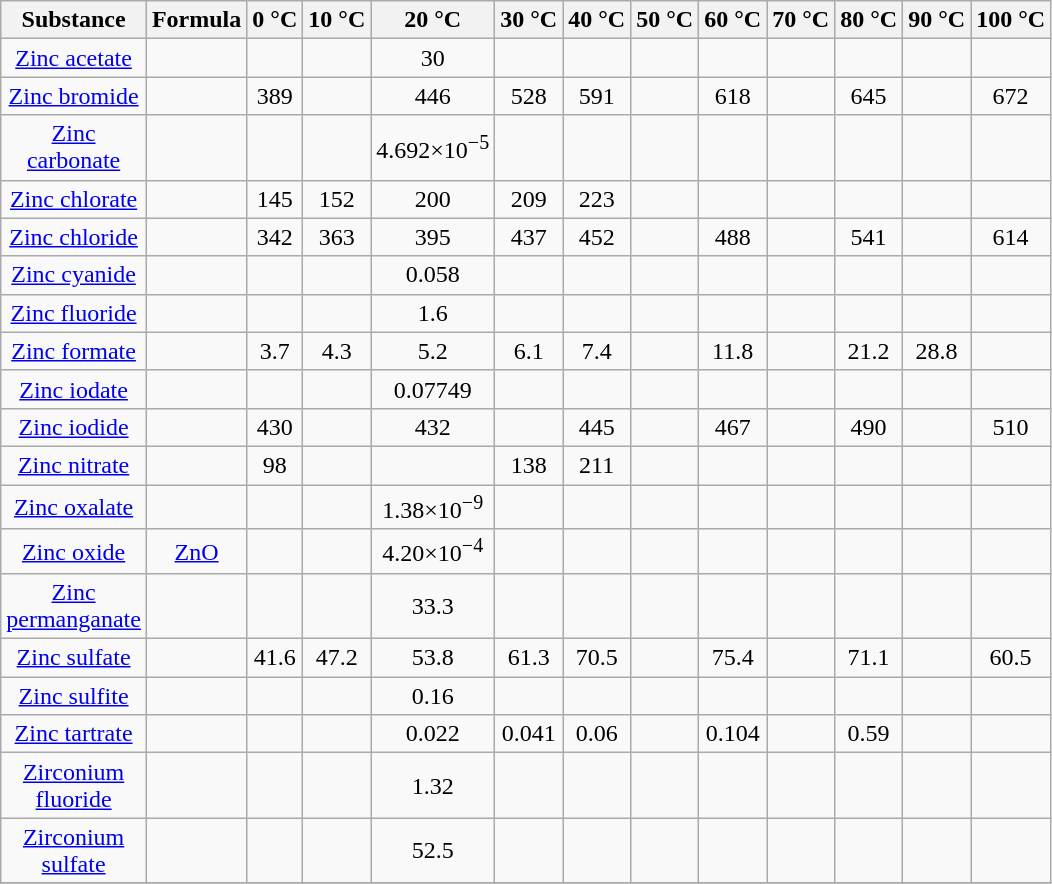<table class="wikitable sticky-header sortable" style="text-align:center;font-size: 10ml;">
<tr>
<th scope="col" style="width: 4em;">Substance</th>
<th scope="col" class="unsortable" style="width: 3em;">Formula</th>
<th scope="col">0 °C</th>
<th scope="col">10 °C</th>
<th scope="col">20 °C</th>
<th scope="col">30 °C</th>
<th scope="col">40 °C</th>
<th scope="col">50 °C</th>
<th scope="col">60 °C</th>
<th scope="col">70 °C</th>
<th scope="col">80 °C</th>
<th scope="col">90 °C</th>
<th scope="col">100 °C</th>
</tr>
<tr>
<td><a href='#'>Zinc acetate</a></td>
<td><a href='#'></a></td>
<td></td>
<td></td>
<td>30</td>
<td></td>
<td></td>
<td></td>
<td></td>
<td></td>
<td></td>
<td></td>
<td></td>
</tr>
<tr>
<td><a href='#'>Zinc bromide</a></td>
<td><a href='#'></a></td>
<td>389</td>
<td></td>
<td>446</td>
<td>528</td>
<td>591</td>
<td></td>
<td>618</td>
<td></td>
<td>645</td>
<td></td>
<td>672</td>
</tr>
<tr>
<td><a href='#'>Zinc carbonate</a></td>
<td><a href='#'></a></td>
<td></td>
<td></td>
<td>4.692×10<sup>−5</sup></td>
<td></td>
<td></td>
<td></td>
<td></td>
<td></td>
<td></td>
<td></td>
<td></td>
</tr>
<tr>
<td><a href='#'>Zinc chlorate</a></td>
<td><a href='#'></a></td>
<td>145</td>
<td>152</td>
<td>200</td>
<td>209</td>
<td>223</td>
<td></td>
<td></td>
<td></td>
<td></td>
<td></td>
<td></td>
</tr>
<tr>
<td><a href='#'>Zinc chloride</a></td>
<td><a href='#'></a></td>
<td>342</td>
<td>363</td>
<td>395</td>
<td>437</td>
<td>452</td>
<td></td>
<td>488</td>
<td></td>
<td>541</td>
<td></td>
<td>614</td>
</tr>
<tr>
<td><a href='#'>Zinc cyanide</a></td>
<td><a href='#'></a></td>
<td></td>
<td></td>
<td>0.058</td>
<td></td>
<td></td>
<td></td>
<td></td>
<td></td>
<td></td>
<td></td>
<td></td>
</tr>
<tr>
<td><a href='#'>Zinc fluoride</a></td>
<td><a href='#'></a></td>
<td></td>
<td></td>
<td>1.6</td>
<td></td>
<td></td>
<td></td>
<td></td>
<td></td>
<td></td>
<td></td>
<td></td>
</tr>
<tr>
<td><a href='#'>Zinc formate</a></td>
<td><a href='#'></a></td>
<td>3.7</td>
<td>4.3</td>
<td>5.2</td>
<td>6.1</td>
<td>7.4</td>
<td></td>
<td>11.8</td>
<td></td>
<td>21.2</td>
<td>28.8</td>
<td 38></td>
</tr>
<tr>
<td><a href='#'>Zinc iodate</a></td>
<td><a href='#'></a></td>
<td></td>
<td></td>
<td>0.07749</td>
<td></td>
<td></td>
<td></td>
<td></td>
<td></td>
<td></td>
<td></td>
<td></td>
</tr>
<tr>
<td><a href='#'>Zinc iodide</a></td>
<td><a href='#'></a></td>
<td>430</td>
<td></td>
<td>432</td>
<td></td>
<td>445</td>
<td></td>
<td>467</td>
<td></td>
<td>490</td>
<td></td>
<td>510</td>
</tr>
<tr>
<td><a href='#'>Zinc nitrate</a></td>
<td><a href='#'></a></td>
<td>98</td>
<td></td>
<td></td>
<td>138</td>
<td>211</td>
<td></td>
<td></td>
<td></td>
<td></td>
<td></td>
<td></td>
</tr>
<tr>
<td><a href='#'>Zinc oxalate</a></td>
<td><a href='#'></a></td>
<td></td>
<td></td>
<td>1.38×10<sup>−9</sup></td>
<td></td>
<td></td>
<td></td>
<td></td>
<td></td>
<td></td>
<td></td>
<td></td>
</tr>
<tr>
<td><a href='#'>Zinc oxide</a></td>
<td><a href='#'>ZnO</a></td>
<td></td>
<td></td>
<td>4.20×10<sup>−4</sup></td>
<td></td>
<td></td>
<td></td>
<td></td>
<td></td>
<td></td>
<td></td>
<td></td>
</tr>
<tr>
<td><a href='#'>Zinc permanganate</a></td>
<td><a href='#'></a></td>
<td></td>
<td></td>
<td>33.3</td>
<td></td>
<td></td>
<td></td>
<td></td>
<td></td>
<td></td>
<td></td>
<td></td>
</tr>
<tr>
<td><a href='#'>Zinc sulfate</a></td>
<td><a href='#'></a></td>
<td>41.6</td>
<td>47.2</td>
<td>53.8</td>
<td>61.3</td>
<td>70.5</td>
<td></td>
<td>75.4</td>
<td></td>
<td>71.1</td>
<td></td>
<td>60.5</td>
</tr>
<tr>
<td><a href='#'>Zinc sulfite</a></td>
<td><a href='#'></a></td>
<td></td>
<td></td>
<td>0.16</td>
<td></td>
<td></td>
<td></td>
<td></td>
<td></td>
<td></td>
<td></td>
<td></td>
</tr>
<tr>
<td><a href='#'>Zinc tartrate</a></td>
<td><a href='#'></a></td>
<td></td>
<td></td>
<td>0.022</td>
<td>0.041</td>
<td>0.06</td>
<td></td>
<td>0.104</td>
<td></td>
<td>0.59</td>
<td></td>
<td></td>
</tr>
<tr>
<td><a href='#'>Zirconium fluoride</a></td>
<td><a href='#'></a></td>
<td></td>
<td></td>
<td>1.32</td>
<td></td>
<td></td>
<td></td>
<td></td>
<td></td>
<td></td>
<td></td>
<td></td>
</tr>
<tr>
<td><a href='#'>Zirconium sulfate</a></td>
<td><a href='#'></a></td>
<td></td>
<td></td>
<td>52.5</td>
<td></td>
<td></td>
<td></td>
<td></td>
<td></td>
<td></td>
<td></td>
<td></td>
</tr>
<tr>
</tr>
</table>
